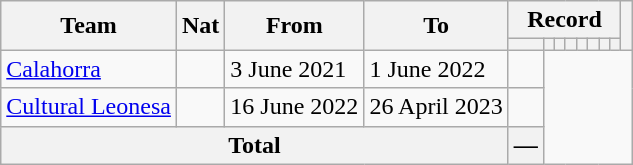<table class="wikitable" style="text-align: center">
<tr>
<th rowspan="2">Team</th>
<th rowspan="2">Nat</th>
<th rowspan="2">From</th>
<th rowspan="2">To</th>
<th colspan="8">Record</th>
<th rowspan=2></th>
</tr>
<tr>
<th></th>
<th></th>
<th></th>
<th></th>
<th></th>
<th></th>
<th></th>
<th></th>
</tr>
<tr>
<td align="left"><a href='#'>Calahorra</a></td>
<td></td>
<td align=left>3 June 2021</td>
<td align=left>1 June 2022<br></td>
<td></td>
</tr>
<tr>
<td align="left"><a href='#'>Cultural Leonesa</a></td>
<td></td>
<td align=left>16 June 2022</td>
<td align=left>26 April 2023<br></td>
<td></td>
</tr>
<tr>
<th colspan=4>Total<br></th>
<th>—</th>
</tr>
</table>
